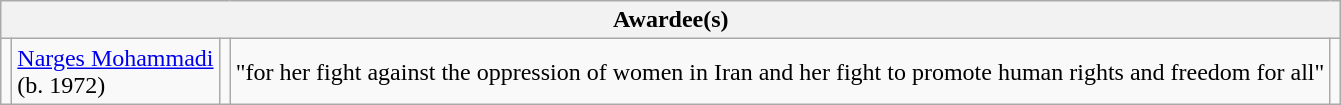<table class="wikitable">
<tr>
<th colspan="5">Awardee(s)</th>
</tr>
<tr>
<td></td>
<td><a href='#'>Narges Mohammadi</a><br>(b. 1972)</td>
<td></td>
<td>"for her fight against the oppression of women in Iran and her fight to promote human rights and freedom for all"</td>
<td></td>
</tr>
</table>
